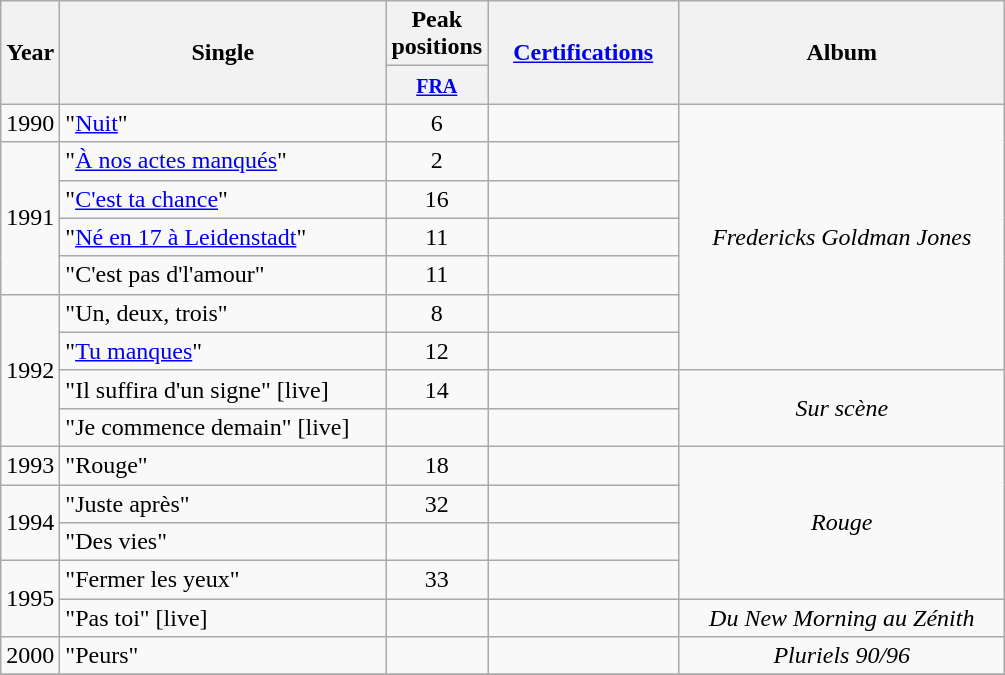<table class="wikitable">
<tr>
<th align="center" rowspan="2" width="10">Year</th>
<th align="center" rowspan="2" width="210">Single</th>
<th align="center" colspan="1" width="30">Peak positions</th>
<th align="center" rowspan="2" width="120"><a href='#'>Certifications</a></th>
<th align="center" rowspan="2" width="210">Album</th>
</tr>
<tr>
<th width="20"><small><a href='#'>FRA</a><br></small></th>
</tr>
<tr>
<td align="center" rowspan="1">1990</td>
<td>"<a href='#'>Nuit</a>"</td>
<td align="center">6</td>
<td align="center"></td>
<td align="center" rowspan=7><em>Fredericks Goldman Jones</em></td>
</tr>
<tr>
<td align="center" rowspan="4">1991</td>
<td>"<a href='#'>À nos actes manqués</a>"</td>
<td align="center">2</td>
<td align="center"></td>
</tr>
<tr>
<td>"<a href='#'>C'est ta chance</a>"</td>
<td align="center">16</td>
<td align="center"></td>
</tr>
<tr>
<td>"<a href='#'>Né en 17 à Leidenstadt</a>"</td>
<td align="center">11</td>
<td align="center"></td>
</tr>
<tr>
<td>"C'est pas d'l'amour"</td>
<td align="center">11</td>
<td align="center"></td>
</tr>
<tr>
<td align="center" rowspan="4">1992</td>
<td>"Un, deux, trois"</td>
<td align="center">8</td>
<td align="center"></td>
</tr>
<tr>
<td>"<a href='#'>Tu manques</a>"</td>
<td align="center">12</td>
<td align="center"></td>
</tr>
<tr>
<td>"Il suffira d'un signe" [live]</td>
<td align="center">14</td>
<td align="center"></td>
<td align="center" rowspan=2><em>Sur scène</em></td>
</tr>
<tr>
<td>"Je commence demain" [live]</td>
<td align="center"></td>
<td align="center"></td>
</tr>
<tr>
<td align="center" rowspan="1">1993</td>
<td>"Rouge"</td>
<td align="center">18</td>
<td align="center"></td>
<td align="center" rowspan=4><em>Rouge</em></td>
</tr>
<tr>
<td align="center" rowspan="2">1994</td>
<td>"Juste après"</td>
<td align="center">32</td>
<td align="center"></td>
</tr>
<tr>
<td>"Des vies"</td>
<td align="center"></td>
<td align="center"></td>
</tr>
<tr>
<td align="center" rowspan="2">1995</td>
<td>"Fermer les yeux"</td>
<td align="center">33</td>
<td align="center"></td>
</tr>
<tr>
<td>"Pas toi" [live]</td>
<td align="center"></td>
<td align="center"></td>
<td align="center" rowspan=1><em>Du New Morning au Zénith</em></td>
</tr>
<tr>
<td align="center" rowspan="1">2000</td>
<td>"Peurs"</td>
<td align="center"></td>
<td align="center"></td>
<td align="center" rowspan=1><em>Pluriels 90/96</em></td>
</tr>
<tr>
</tr>
</table>
